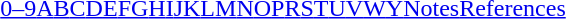<table id="toc" class="toc" summary="Class" align="center" style="text-align:center;">
<tr>
<th></th>
</tr>
<tr>
<td><a href='#'>0–9</a><a href='#'>A</a><a href='#'>B</a><a href='#'>C</a><a href='#'>D</a><a href='#'>E</a><a href='#'>F</a><a href='#'>G</a><a href='#'>H</a><a href='#'>I</a><a href='#'>J</a><a href='#'>K</a><a href='#'>L</a><a href='#'>M</a><a href='#'>N</a><a href='#'>O</a><a href='#'>P</a><a href='#'>R</a><a href='#'>S</a><a href='#'>T</a><a href='#'>U</a><a href='#'>V</a><a href='#'>W</a><a href='#'>Y</a><a href='#'>Notes</a><a href='#'>References</a></td>
</tr>
</table>
